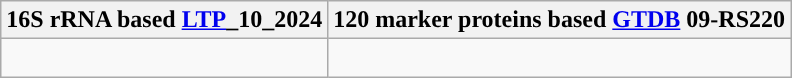<table class="wikitable">
<tr>
<th colspan=1>16S rRNA based <a href='#'>LTP</a>_10_2024</th>
<th colspan=1>120 marker proteins based <a href='#'>GTDB</a> 09-RS220</th>
</tr>
<tr>
<td style="vertical-align:top"><br></td>
<td><br></td>
</tr>
</table>
